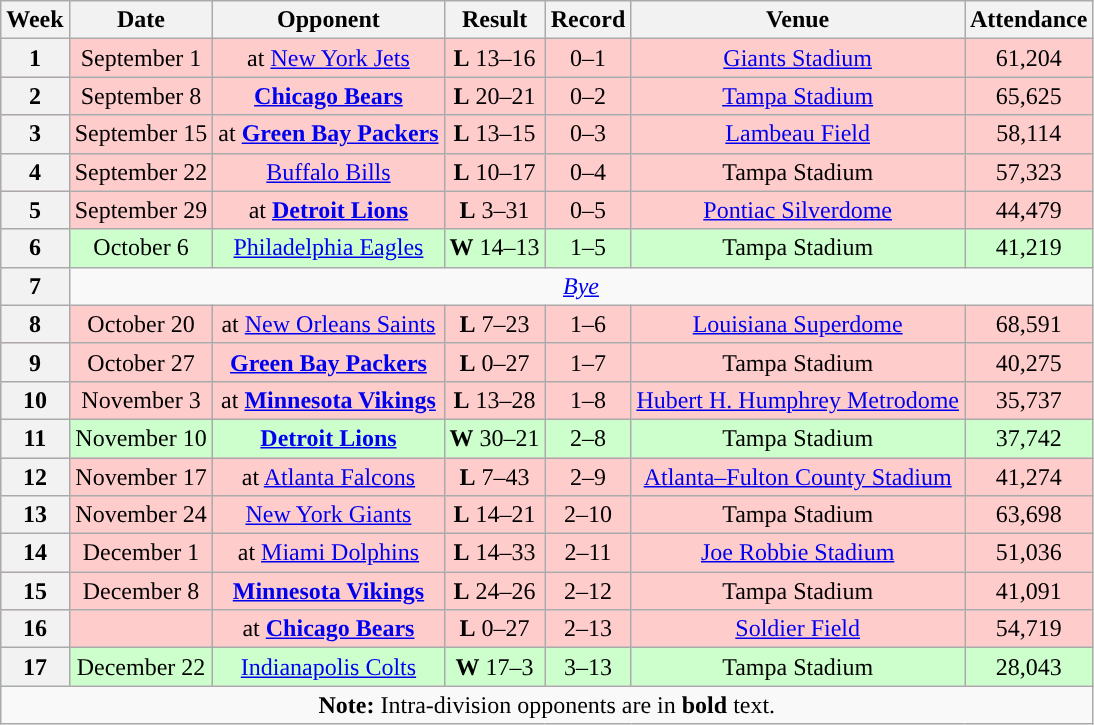<table class="wikitable" style="text-align:center">
<tr>
<th>Week</th>
<th>Date</th>
<th>Opponent</th>
<th>Result</th>
<th>Record</th>
<th>Venue</th>
<th>Attendance</th>
</tr>
<tr style="background:#fcc">
<th>1</th>
<td>September 1</td>
<td>at <a href='#'>New York Jets</a></td>
<td><strong>L</strong> 13–16</td>
<td>0–1</td>
<td><a href='#'>Giants Stadium</a></td>
<td>61,204</td>
</tr>
<tr style="background:#fcc">
<th>2</th>
<td>September 8</td>
<td><strong><a href='#'>Chicago Bears</a></strong></td>
<td><strong>L</strong> 20–21</td>
<td>0–2</td>
<td><a href='#'>Tampa Stadium</a></td>
<td>65,625</td>
</tr>
<tr style="background:#fcc">
<th>3</th>
<td>September 15</td>
<td>at <strong><a href='#'>Green Bay Packers</a></strong></td>
<td><strong>L</strong> 13–15</td>
<td>0–3</td>
<td><a href='#'>Lambeau Field</a></td>
<td>58,114</td>
</tr>
<tr style="background:#fcc">
<th>4</th>
<td>September 22</td>
<td><a href='#'>Buffalo Bills</a></td>
<td><strong>L</strong> 10–17</td>
<td>0–4</td>
<td>Tampa Stadium</td>
<td>57,323</td>
</tr>
<tr style="background:#fcc">
<th>5</th>
<td>September 29</td>
<td>at <strong><a href='#'>Detroit Lions</a></strong></td>
<td><strong>L</strong> 3–31</td>
<td>0–5</td>
<td><a href='#'>Pontiac Silverdome</a></td>
<td>44,479</td>
</tr>
<tr style="background:#cfc">
<th>6</th>
<td>October 6</td>
<td><a href='#'>Philadelphia Eagles</a></td>
<td><strong>W</strong> 14–13</td>
<td>1–5</td>
<td>Tampa Stadium</td>
<td>41,219</td>
</tr>
<tr align="center">
<th>7</th>
<td colspan="6"><em><a href='#'>Bye</a></em></td>
</tr>
<tr style="background:#fcc">
<th>8</th>
<td>October 20</td>
<td>at <a href='#'>New Orleans Saints</a></td>
<td><strong>L</strong> 7–23</td>
<td>1–6</td>
<td><a href='#'>Louisiana Superdome</a></td>
<td>68,591</td>
</tr>
<tr style="background:#fcc">
<th>9</th>
<td>October 27</td>
<td><strong><a href='#'>Green Bay Packers</a></strong></td>
<td><strong>L</strong> 0–27</td>
<td>1–7</td>
<td>Tampa Stadium</td>
<td>40,275</td>
</tr>
<tr style="background:#fcc">
<th>10</th>
<td>November 3</td>
<td>at <strong><a href='#'>Minnesota Vikings</a></strong></td>
<td><strong>L</strong> 13–28</td>
<td>1–8</td>
<td><a href='#'>Hubert H. Humphrey Metrodome</a></td>
<td>35,737</td>
</tr>
<tr style="background:#cfc">
<th>11</th>
<td>November 10</td>
<td><strong><a href='#'>Detroit Lions</a></strong></td>
<td><strong>W</strong> 30–21</td>
<td>2–8</td>
<td>Tampa Stadium</td>
<td>37,742</td>
</tr>
<tr style="background:#fcc">
<th>12</th>
<td>November 17</td>
<td>at <a href='#'>Atlanta Falcons</a></td>
<td><strong>L</strong> 7–43</td>
<td>2–9</td>
<td><a href='#'>Atlanta–Fulton County Stadium</a></td>
<td>41,274</td>
</tr>
<tr style="background:#fcc">
<th>13</th>
<td>November 24</td>
<td><a href='#'>New York Giants</a></td>
<td><strong>L</strong> 14–21</td>
<td>2–10</td>
<td>Tampa Stadium</td>
<td>63,698</td>
</tr>
<tr style="background:#fcc">
<th>14</th>
<td>December 1</td>
<td>at <a href='#'>Miami Dolphins</a></td>
<td><strong>L</strong> 14–33</td>
<td>2–11</td>
<td><a href='#'>Joe Robbie Stadium</a></td>
<td>51,036</td>
</tr>
<tr style="background:#fcc">
<th>15</th>
<td>December 8</td>
<td><strong><a href='#'>Minnesota Vikings</a></strong></td>
<td><strong>L</strong> 24–26</td>
<td>2–12</td>
<td>Tampa Stadium</td>
<td>41,091</td>
</tr>
<tr style="background:#fcc">
<th>16</th>
<td></td>
<td>at <strong><a href='#'>Chicago Bears</a></strong></td>
<td><strong>L</strong> 0–27</td>
<td>2–13</td>
<td><a href='#'>Soldier Field</a></td>
<td>54,719</td>
</tr>
<tr style="background:#cfc">
<th>17</th>
<td>December 22</td>
<td><a href='#'>Indianapolis Colts</a></td>
<td><strong>W</strong> 17–3</td>
<td>3–13</td>
<td>Tampa Stadium</td>
<td>28,043</td>
</tr>
<tr>
<td colspan="8"><strong>Note:</strong> Intra-division opponents are in <strong>bold</strong> text.</td>
</tr>
</table>
